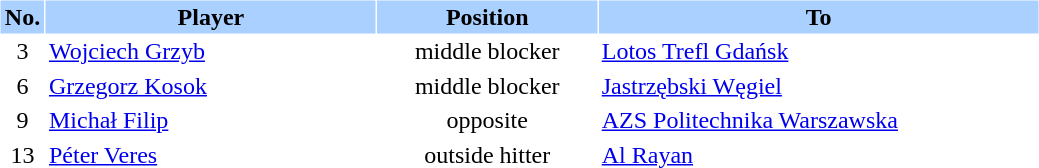<table border="0" cellspacing="1" cellpadding="2">
<tr bgcolor=#AAD0FF>
<th width=4%>No.</th>
<th width=30%>Player</th>
<th width=20%>Position</th>
<th width=40%>To</th>
</tr>
<tr>
<td align=center>3</td>
<td> <a href='#'>Wojciech Grzyb</a></td>
<td align=center>middle blocker</td>
<td><a href='#'>Lotos Trefl Gdańsk</a></td>
</tr>
<tr>
<td align=center>6</td>
<td> <a href='#'>Grzegorz Kosok</a></td>
<td align=center>middle blocker</td>
<td><a href='#'>Jastrzębski Węgiel</a></td>
</tr>
<tr>
<td align=center>9</td>
<td> <a href='#'>Michał Filip</a></td>
<td align=center>opposite</td>
<td><a href='#'>AZS Politechnika Warszawska</a></td>
</tr>
<tr>
<td align=center>13</td>
<td> <a href='#'>Péter Veres</a></td>
<td align=center>outside hitter</td>
<td><a href='#'>Al Rayan</a></td>
</tr>
<tr>
</tr>
</table>
